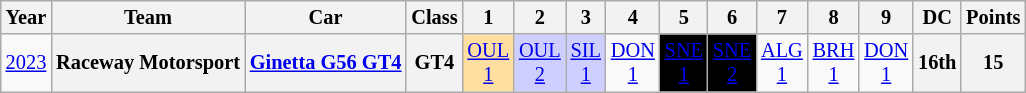<table class="wikitable" style="text-align:center; font-size:85%">
<tr>
<th>Year</th>
<th>Team</th>
<th>Car</th>
<th>Class</th>
<th>1</th>
<th>2</th>
<th>3</th>
<th>4</th>
<th>5</th>
<th>6</th>
<th>7</th>
<th>8</th>
<th>9</th>
<th>DC</th>
<th>Points</th>
</tr>
<tr>
<td><a href='#'>2023</a></td>
<th nowrap>Raceway Motorsport</th>
<th nowrap><a href='#'>Ginetta G56 GT4</a></th>
<th>GT4</th>
<td style="background:#FFDF9F;"><a href='#'>OUL<br>1</a><br></td>
<td style="background:#CFCFFF;"><a href='#'>OUL<br>2</a><br></td>
<td style="background:#CFCFFF;"><a href='#'>SIL<br>1</a><br></td>
<td><a href='#'>DON<br>1</a></td>
<td style="background:#000000; color:white"><a href='#'><span>SNE<br>1</span></a><br></td>
<td style="background:#000000; color:white"><a href='#'><span>SNE<br>2</span></a><br></td>
<td><a href='#'>ALG<br>1</a></td>
<td><a href='#'>BRH<br>1</a></td>
<td><a href='#'>DON<br>1</a></td>
<th>16th</th>
<th>15</th>
</tr>
</table>
